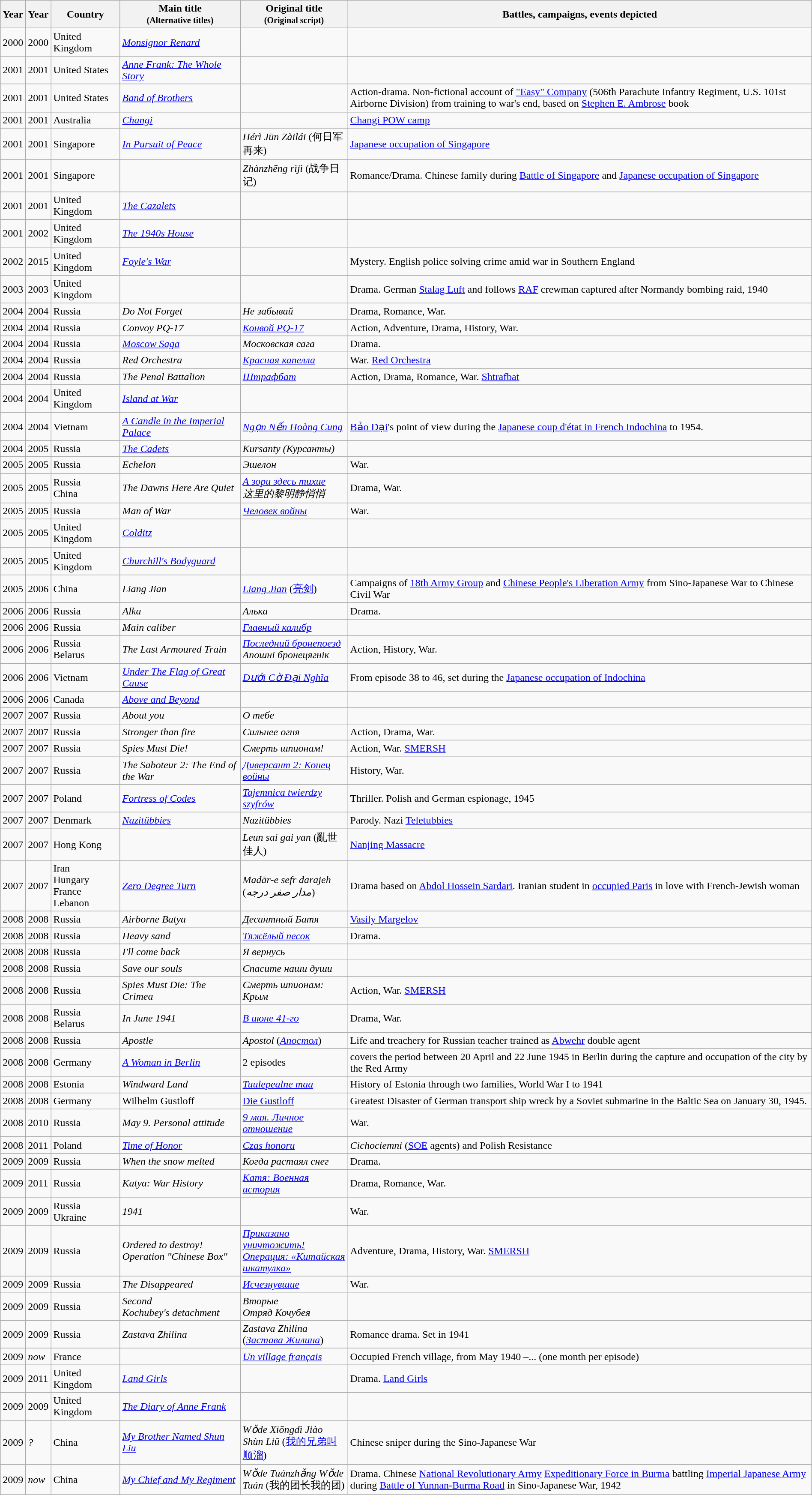<table class="wikitable sortable" style="width:100%;">
<tr>
<th class="unsortable">Year</th>
<th class="unsortable">Year<br></th>
<th width=100>Country</th>
<th width=180>Main title<br><small>(Alternative titles)</small></th>
<th width=160>Original title<br><small>(Original script)</small></th>
<th class="unsortable">Battles, campaigns, events depicted<br></th>
</tr>
<tr>
<td>2000</td>
<td>2000</td>
<td>United Kingdom</td>
<td><em><a href='#'>Monsignor Renard</a></em></td>
<td></td>
<td></td>
</tr>
<tr>
<td>2001</td>
<td>2001</td>
<td>United States</td>
<td><em><a href='#'>Anne Frank: The Whole Story</a></em></td>
<td></td>
<td></td>
</tr>
<tr>
<td>2001</td>
<td>2001</td>
<td>United States</td>
<td><em><a href='#'>Band of Brothers</a></em></td>
<td></td>
<td>Action-drama. Non-fictional account of <a href='#'>"Easy" Company</a> (506th Parachute Infantry Regiment, U.S. 101st Airborne Division) from training to war's end, based on <a href='#'>Stephen E. Ambrose</a> book</td>
</tr>
<tr>
<td>2001</td>
<td>2001</td>
<td>Australia</td>
<td><em><a href='#'>Changi</a></em></td>
<td></td>
<td><a href='#'>Changi POW camp</a></td>
</tr>
<tr>
<td>2001</td>
<td>2001</td>
<td>Singapore</td>
<td><em><a href='#'>In Pursuit of Peace</a></em></td>
<td><em>Hérì Jūn Zàilái</em> (何日军再来)</td>
<td><a href='#'>Japanese occupation of Singapore</a></td>
</tr>
<tr>
<td>2001</td>
<td>2001</td>
<td>Singapore</td>
<td><em></em></td>
<td><em>Zhànzhēng rìjì</em> (战争日记)</td>
<td>Romance/Drama. Chinese family during <a href='#'>Battle of Singapore</a> and <a href='#'>Japanese occupation of Singapore</a></td>
</tr>
<tr>
<td>2001</td>
<td>2001</td>
<td>United Kingdom</td>
<td><em><a href='#'>The Cazalets</a></em></td>
<td></td>
<td></td>
</tr>
<tr>
<td>2001</td>
<td>2002</td>
<td>United Kingdom</td>
<td><em><a href='#'>The 1940s House</a></em></td>
<td></td>
<td></td>
</tr>
<tr>
<td>2002</td>
<td>2015</td>
<td>United Kingdom</td>
<td><em><a href='#'>Foyle's War</a></em></td>
<td></td>
<td>Mystery. English police solving crime amid war in Southern England</td>
</tr>
<tr>
<td>2003</td>
<td>2003</td>
<td>United Kingdom</td>
<td><em></em></td>
<td></td>
<td>Drama. German <a href='#'>Stalag Luft</a> and follows <a href='#'>RAF</a> crewman captured after Normandy bombing raid, 1940</td>
</tr>
<tr>
<td>2004</td>
<td>2004</td>
<td>Russia</td>
<td><em>Do Not Forget</em></td>
<td><em>Не забывай</em></td>
<td>Drama, Romance, War.</td>
</tr>
<tr>
<td>2004</td>
<td>2004</td>
<td>Russia</td>
<td><em>Convoy PQ-17</em></td>
<td><em><a href='#'>Конвой PQ-17</a></em></td>
<td>Action, Adventure, Drama, History, War.</td>
</tr>
<tr>
<td>2004</td>
<td>2004</td>
<td>Russia</td>
<td><em><a href='#'>Moscow Saga</a></em></td>
<td><em>Московская сага</em></td>
<td>Drama.</td>
</tr>
<tr>
<td>2004</td>
<td>2004</td>
<td>Russia</td>
<td><em>Red Orchestra</em></td>
<td><em><a href='#'>Красная капелла</a></em></td>
<td>War. <a href='#'>Red Orchestra</a></td>
</tr>
<tr>
<td>2004</td>
<td>2004</td>
<td>Russia</td>
<td><em>The Penal Battalion</em></td>
<td><em><a href='#'>Штрафбат</a></em></td>
<td>Action, Drama, Romance, War. <a href='#'>Shtrafbat</a></td>
</tr>
<tr>
<td>2004</td>
<td>2004</td>
<td>United Kingdom</td>
<td><em><a href='#'>Island at War</a></em></td>
<td></td>
<td></td>
</tr>
<tr>
<td>2004</td>
<td>2004</td>
<td>Vietnam</td>
<td><em><a href='#'>A Candle in the Imperial Palace</a></em></td>
<td><em><a href='#'>Ngọn Nến Hoàng Cung</a></em></td>
<td><a href='#'>Bảo Đại</a>'s point of view during the <a href='#'>Japanese coup d'état in French Indochina</a> to 1954.</td>
</tr>
<tr>
<td>2004</td>
<td>2005</td>
<td>Russia</td>
<td><em><a href='#'>The Cadets</a></em></td>
<td><em>Kursanty</em> <em>(Курсанты)</em></td>
<td></td>
</tr>
<tr>
<td>2005</td>
<td>2005</td>
<td>Russia</td>
<td><em>Echelon</em></td>
<td><em>Эшелон</em></td>
<td>War.</td>
</tr>
<tr>
<td>2005</td>
<td>2005</td>
<td>Russia<br>China</td>
<td><em>The Dawns Here Are Quiet</em></td>
<td><em><a href='#'>А зори здесь тихие</a></em><br><em>这里的黎明静悄悄</em></td>
<td>Drama, War.</td>
</tr>
<tr>
<td>2005</td>
<td>2005</td>
<td>Russia</td>
<td><em>Man of War</em></td>
<td><em><a href='#'>Человек войны</a></em></td>
<td>War.</td>
</tr>
<tr>
<td>2005</td>
<td>2005</td>
<td>United Kingdom</td>
<td><em><a href='#'>Colditz</a></em></td>
<td></td>
<td></td>
</tr>
<tr>
<td>2005</td>
<td>2005</td>
<td>United Kingdom</td>
<td><em><a href='#'>Churchill's Bodyguard</a></em></td>
<td></td>
<td></td>
</tr>
<tr>
<td>2005</td>
<td>2006</td>
<td>China</td>
<td><em>Liang Jian</em></td>
<td><em><a href='#'>Liang Jian</a></em> (<a href='#'>亮剑</a>)</td>
<td>Campaigns of <a href='#'>18th Army Group</a> and <a href='#'>Chinese People's Liberation Army</a> from Sino-Japanese War to Chinese Civil War</td>
</tr>
<tr>
<td>2006</td>
<td>2006</td>
<td>Russia</td>
<td><em>Alka</em></td>
<td><em>Алька</em></td>
<td>Drama.</td>
</tr>
<tr>
<td>2006</td>
<td>2006</td>
<td>Russia</td>
<td><em>Main caliber</em></td>
<td><em><a href='#'>Главный калибр</a></em></td>
<td></td>
</tr>
<tr>
<td>2006</td>
<td>2006</td>
<td>Russia<br>Belarus</td>
<td><em>The Last Armoured Train</em></td>
<td><em><a href='#'>Последний бронепоезд</a></em><br><em>Апошні бронецягнік</em></td>
<td>Action, History, War.</td>
</tr>
<tr>
<td>2006</td>
<td>2006</td>
<td>Vietnam</td>
<td><em><a href='#'>Under The Flag of Great Cause</a></em></td>
<td><em><a href='#'>Dưới Cờ Đại Nghĩa</a></em></td>
<td>From episode 38 to 46, set during the <a href='#'>Japanese occupation of Indochina</a></td>
</tr>
<tr>
<td>2006</td>
<td>2006</td>
<td>Canada</td>
<td><em><a href='#'>Above and Beyond</a></em></td>
<td></td>
<td></td>
</tr>
<tr>
<td>2007</td>
<td>2007</td>
<td>Russia</td>
<td><em>About you</em></td>
<td><em>О тебе</em></td>
<td></td>
</tr>
<tr>
<td>2007</td>
<td>2007</td>
<td>Russia</td>
<td><em>Stronger than fire</em></td>
<td><em>Сильнее огня</em></td>
<td>Action, Drama, War.</td>
</tr>
<tr>
<td>2007</td>
<td>2007</td>
<td>Russia</td>
<td><em>Spies Must Die!</em></td>
<td><em>Смерть шпионам!</em></td>
<td>Action, War. <a href='#'>SMERSH</a></td>
</tr>
<tr>
<td>2007</td>
<td>2007</td>
<td>Russia</td>
<td><em>The Saboteur 2: The End of the War</em></td>
<td><em><a href='#'>Диверсант 2: Конец войны</a></em></td>
<td>History, War.</td>
</tr>
<tr>
<td>2007</td>
<td>2007</td>
<td>Poland</td>
<td><em><a href='#'>Fortress of Codes</a></em></td>
<td><em><a href='#'>Tajemnica twierdzy szyfrów</a></em></td>
<td>Thriller. Polish and German espionage, 1945</td>
</tr>
<tr>
<td>2007</td>
<td>2007</td>
<td>Denmark</td>
<td><em><a href='#'>Nazitübbies</a></em></td>
<td><em>Nazitübbies</em></td>
<td>Parody. Nazi <a href='#'>Teletubbies</a></td>
</tr>
<tr>
<td>2007</td>
<td>2007</td>
<td>Hong Kong</td>
<td><em></em></td>
<td><em>Leun sai gai yan</em> (亂世佳人) </td>
<td><a href='#'>Nanjing Massacre</a></td>
</tr>
<tr>
<td>2007</td>
<td>2007</td>
<td>Iran<br>Hungary<br>France<br>Lebanon</td>
<td><em><a href='#'>Zero Degree Turn</a></em></td>
<td><em>Madār-e sefr darajeh</em> (<em>مدار صفر درجه</em>) </td>
<td>Drama based on <a href='#'>Abdol Hossein Sardari</a>. Iranian student in <a href='#'>occupied Paris</a> in love with French-Jewish woman<br></td>
</tr>
<tr>
<td>2008</td>
<td>2008</td>
<td>Russia</td>
<td><em>Airborne Batya</em></td>
<td><em>Десантный Батя</em></td>
<td><a href='#'>Vasily Margelov</a></td>
</tr>
<tr>
<td>2008</td>
<td>2008</td>
<td>Russia</td>
<td><em>Heavy sand</em></td>
<td><em><a href='#'>Тяжёлый песок</a></em></td>
<td>Drama.</td>
</tr>
<tr>
<td>2008</td>
<td>2008</td>
<td>Russia</td>
<td><em>I'll come back</em></td>
<td><em>Я вернусь</em></td>
<td></td>
</tr>
<tr>
<td>2008</td>
<td>2008</td>
<td>Russia</td>
<td><em>Save our souls</em></td>
<td><em>Спасите наши души</em></td>
<td></td>
</tr>
<tr>
<td>2008</td>
<td>2008</td>
<td>Russia</td>
<td><em>Spies Must Die: The Crimea</em></td>
<td><em>Смерть шпионам: Крым</em></td>
<td>Action, War. <a href='#'>SMERSH</a></td>
</tr>
<tr>
<td>2008</td>
<td>2008</td>
<td>Russia<br>Belarus</td>
<td><em>In June 1941</em></td>
<td><em><a href='#'>В июне 41-го</a></em></td>
<td>Drama, War.</td>
</tr>
<tr>
<td>2008</td>
<td>2008</td>
<td>Russia</td>
<td><em>Apostle</em></td>
<td><em>Apostol</em> (<em><a href='#'>Апостол</a></em>)</td>
<td>Life and treachery for Russian teacher trained as <a href='#'>Abwehr</a> double agent</td>
</tr>
<tr>
<td>2008</td>
<td>2008</td>
<td>Germany</td>
<td><em><a href='#'>A Woman in Berlin</a></em></td>
<td>2 episodes</td>
<td>covers the period between 20 April and 22 June 1945 in Berlin during the capture and occupation of the city by the Red Army</td>
</tr>
<tr>
<td>2008</td>
<td>2008</td>
<td>Estonia</td>
<td><em>Windward Land</em></td>
<td><em><a href='#'>Tuulepealne maa</a></em></td>
<td>History of Estonia through two families, World War I to 1941</td>
</tr>
<tr>
<td>2008</td>
<td>2008</td>
<td>Germany</td>
<td>Wilhelm Gustloff</td>
<td><a href='#'>Die Gustloff</a></td>
<td>Greatest Disaster of German transport ship wreck by a Soviet submarine in the Baltic Sea on January 30, 1945.</td>
</tr>
<tr>
<td>2008</td>
<td>2010</td>
<td>Russia</td>
<td><em>May 9. Personal attitude</em></td>
<td><em><a href='#'>9 мая. Личное отношение</a></em></td>
<td>War.</td>
</tr>
<tr>
<td>2008</td>
<td>2011</td>
<td>Poland</td>
<td><em><a href='#'>Time of Honor</a></em></td>
<td><em><a href='#'>Czas honoru</a></em></td>
<td><em>Cichociemni</em> (<a href='#'>SOE</a> agents) and Polish Resistance</td>
</tr>
<tr>
<td>2009</td>
<td>2009</td>
<td>Russia</td>
<td><em>When the snow melted</em></td>
<td><em>Когда растаял снег</em></td>
<td>Drama.</td>
</tr>
<tr>
<td>2009</td>
<td>2011</td>
<td>Russia</td>
<td><em>Katya: War History</em></td>
<td><em><a href='#'>Катя: Военная история</a></em></td>
<td>Drama, Romance, War.</td>
</tr>
<tr>
<td>2009</td>
<td>2009</td>
<td>Russia<br>Ukraine</td>
<td><em>1941</em></td>
<td></td>
<td>War.</td>
</tr>
<tr>
<td>2009</td>
<td>2009</td>
<td>Russia</td>
<td><em>Ordered to destroy! Operation "Chinese Box"</em></td>
<td><em><a href='#'>Приказано уничтожить! Операция: «Китайская шкатулка»</a></em></td>
<td>Adventure, Drama, History, War. <a href='#'>SMERSH</a></td>
</tr>
<tr>
<td>2009</td>
<td>2009</td>
<td>Russia</td>
<td><em>The Disappeared</em></td>
<td><em><a href='#'>Исчезнувшие</a></em></td>
<td>War.</td>
</tr>
<tr>
<td>2009</td>
<td>2009</td>
<td>Russia</td>
<td><em>Second</em><br><em>Kochubey's detachment</em></td>
<td><em>Вторые</em><br><em>Отряд Кочубея</em></td>
<td></td>
</tr>
<tr>
<td>2009</td>
<td>2009</td>
<td>Russia</td>
<td><em>Zastava Zhilina</em></td>
<td><em>Zastava Zhilina</em> (<em><a href='#'>Застава Жилина</a></em>)</td>
<td>Romance drama. Set in 1941</td>
</tr>
<tr>
<td>2009</td>
<td><em>now</em></td>
<td>France</td>
<td><em></em></td>
<td><em><a href='#'>Un village français</a></em></td>
<td>Occupied French village, from May 1940 –... (one month per episode)</td>
</tr>
<tr>
<td>2009</td>
<td>2011</td>
<td>United Kingdom</td>
<td><em><a href='#'>Land Girls</a></em></td>
<td></td>
<td>Drama. <a href='#'>Land Girls</a></td>
</tr>
<tr>
<td>2009</td>
<td>2009</td>
<td>United Kingdom</td>
<td><em><a href='#'>The Diary of Anne Frank</a></em></td>
<td></td>
<td></td>
</tr>
<tr>
<td>2009</td>
<td><em>?</em></td>
<td>China</td>
<td><em><a href='#'>My Brother Named Shun Liu</a></em></td>
<td><em>Wǒde Xiōngdì Jiào Shùn Liū</em> (<a href='#'>我的兄弟叫顺溜</a>)</td>
<td>Chinese sniper during the Sino-Japanese War</td>
</tr>
<tr>
<td>2009</td>
<td><em>now</em></td>
<td>China</td>
<td><em><a href='#'>My Chief and My Regiment</a></em></td>
<td><em>Wǒde Tuánzhǎng Wǒde Tuán</em> (我的团长我的团)</td>
<td>Drama. Chinese <a href='#'>National Revolutionary Army</a> <a href='#'>Expeditionary Force in Burma</a> battling <a href='#'>Imperial Japanese Army</a> during <a href='#'>Battle of Yunnan-Burma Road</a> in Sino-Japanese War, 1942</td>
</tr>
</table>
